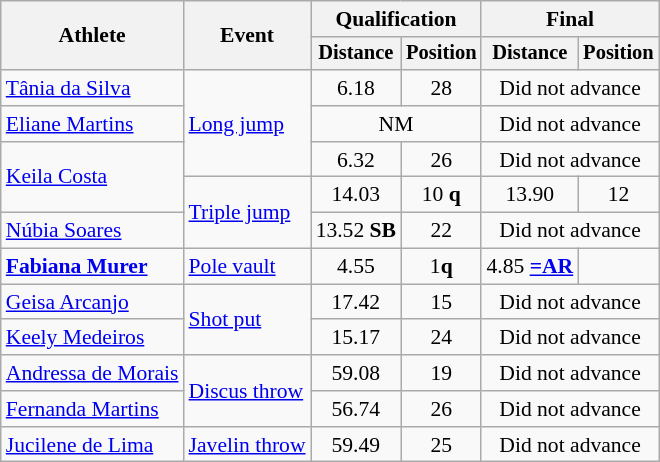<table class=wikitable style="font-size:90%">
<tr>
<th rowspan="2">Athlete</th>
<th rowspan="2">Event</th>
<th colspan="2">Qualification</th>
<th colspan="2">Final</th>
</tr>
<tr style="font-size:95%">
<th>Distance</th>
<th>Position</th>
<th>Distance</th>
<th>Position</th>
</tr>
<tr style=text-align:center>
<td style=text-align:left><a href='#'>Tânia da Silva</a></td>
<td style=text-align:left rowspan=3><a href='#'>Long jump</a></td>
<td>6.18</td>
<td>28</td>
<td colspan=2>Did not advance</td>
</tr>
<tr style=text-align:center>
<td style=text-align:left><a href='#'>Eliane Martins</a></td>
<td colspan=2>NM</td>
<td colspan=2>Did not advance</td>
</tr>
<tr style=text-align:center>
<td style=text-align:left rowspan=2><a href='#'>Keila Costa</a></td>
<td>6.32</td>
<td>26</td>
<td colspan=2>Did not advance</td>
</tr>
<tr style=text-align:center>
<td style=text-align:left rowspan=2><a href='#'>Triple jump</a></td>
<td>14.03</td>
<td>10 <strong>q</strong></td>
<td>13.90</td>
<td>12</td>
</tr>
<tr style=text-align:center>
<td style=text-align:left><a href='#'>Núbia Soares</a></td>
<td>13.52 <strong>SB</strong></td>
<td>22</td>
<td colspan=2>Did not advance</td>
</tr>
<tr style=text-align:center>
<td style=text-align:left><strong><a href='#'>Fabiana Murer</a></strong></td>
<td style=text-align:left><a href='#'>Pole vault</a></td>
<td>4.55</td>
<td>1<strong>q</strong></td>
<td>4.85 <strong><a href='#'>=AR</a></strong></td>
<td></td>
</tr>
<tr style=text-align:center>
<td style=text-align:left><a href='#'>Geisa Arcanjo</a></td>
<td style=text-align:left rowspan=2><a href='#'>Shot put</a></td>
<td>17.42</td>
<td>15</td>
<td colspan=2>Did not advance</td>
</tr>
<tr style=text-align:center>
<td style=text-align:left><a href='#'>Keely Medeiros</a></td>
<td>15.17</td>
<td>24</td>
<td colspan=2>Did not advance</td>
</tr>
<tr style=text-align:center>
<td style=text-align:left><a href='#'>Andressa de Morais</a></td>
<td style=text-align:left rowspan=2><a href='#'>Discus throw</a></td>
<td>59.08</td>
<td>19</td>
<td colspan=2>Did not advance</td>
</tr>
<tr style=text-align:center>
<td style=text-align:left><a href='#'>Fernanda Martins</a></td>
<td>56.74</td>
<td>26</td>
<td colspan=2>Did not advance</td>
</tr>
<tr style=text-align:center>
<td style=text-align:left><a href='#'>Jucilene de Lima</a></td>
<td style=text-align:left><a href='#'>Javelin throw</a></td>
<td>59.49</td>
<td>25</td>
<td colspan=2>Did not advance</td>
</tr>
</table>
